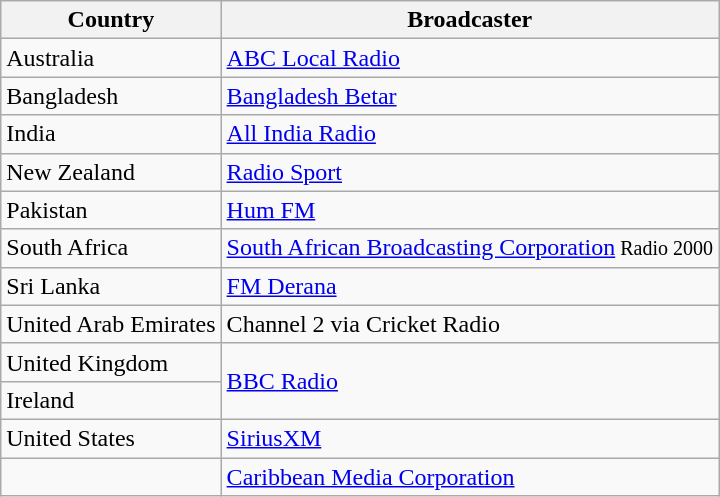<table class="wikitable">
<tr>
<th>Country</th>
<th>Broadcaster</th>
</tr>
<tr>
<td>Australia</td>
<td><a href='#'>ABC Local Radio</a></td>
</tr>
<tr>
<td>Bangladesh</td>
<td><a href='#'>Bangladesh Betar</a></td>
</tr>
<tr>
<td>India</td>
<td><a href='#'>All India Radio</a></td>
</tr>
<tr>
<td>New Zealand</td>
<td><a href='#'>Radio Sport</a></td>
</tr>
<tr>
<td>Pakistan</td>
<td><a href='#'>Hum FM</a></td>
</tr>
<tr>
<td>South Africa</td>
<td><a href='#'>South African Broadcasting Corporation</a><small> Radio 2000</small></td>
</tr>
<tr>
<td>Sri Lanka</td>
<td><a href='#'>FM Derana</a></td>
</tr>
<tr>
<td>United Arab Emirates</td>
<td>Channel 2 via Cricket Radio</td>
</tr>
<tr>
<td>United Kingdom</td>
<td rowspan="2"><a href='#'>BBC Radio</a></td>
</tr>
<tr>
<td>Ireland</td>
</tr>
<tr>
<td>United States</td>
<td><a href='#'>SiriusXM</a></td>
</tr>
<tr>
<td></td>
<td><a href='#'>Caribbean Media Corporation</a></td>
</tr>
</table>
